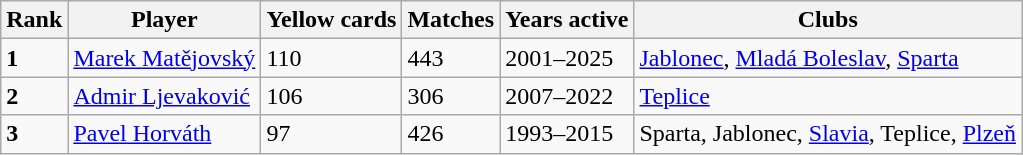<table class="wikitable">
<tr>
<th>Rank</th>
<th>Player</th>
<th>Yellow cards</th>
<th>Matches</th>
<th>Years active</th>
<th>Clubs</th>
</tr>
<tr>
<td><strong>1</strong></td>
<td> <a href='#'>Marek Matějovský</a></td>
<td>110</td>
<td>443</td>
<td>2001–2025</td>
<td><a href='#'>Jablonec</a>, <a href='#'>Mladá Boleslav</a>, <a href='#'>Sparta</a></td>
</tr>
<tr>
<td><strong>2</strong></td>
<td> <a href='#'>Admir Ljevaković</a></td>
<td>106</td>
<td>306</td>
<td>2007–2022</td>
<td><a href='#'>Teplice</a></td>
</tr>
<tr>
<td><strong>3</strong></td>
<td> <a href='#'>Pavel Horváth</a></td>
<td>97</td>
<td>426</td>
<td>1993–2015</td>
<td>Sparta, Jablonec, <a href='#'>Slavia</a>, Teplice, <a href='#'>Plzeň</a></td>
</tr>
</table>
